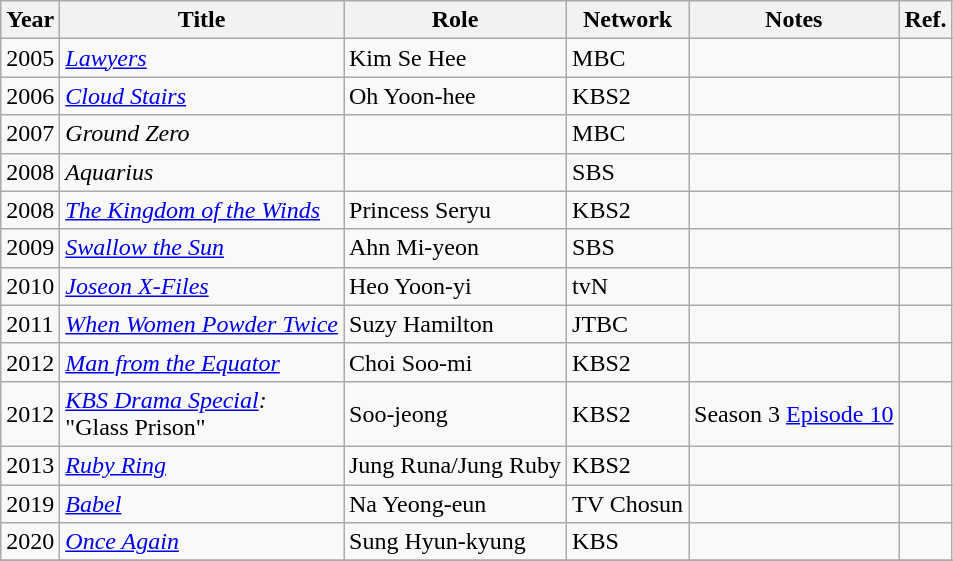<table class="wikitable sortable">
<tr>
<th>Year</th>
<th>Title</th>
<th>Role</th>
<th>Network</th>
<th class="unsortable">Notes</th>
<th class="unsortable">Ref.</th>
</tr>
<tr>
<td>2005</td>
<td><em><a href='#'>Lawyers</a></em></td>
<td>Kim Se Hee</td>
<td>MBC</td>
<td></td>
<td></td>
</tr>
<tr>
<td>2006</td>
<td><em><a href='#'>Cloud Stairs</a></em></td>
<td>Oh Yoon-hee</td>
<td>KBS2</td>
<td></td>
<td></td>
</tr>
<tr>
<td>2007</td>
<td><em>Ground Zero</em></td>
<td></td>
<td>MBC</td>
<td></td>
<td></td>
</tr>
<tr>
<td>2008</td>
<td><em>Aquarius</em></td>
<td></td>
<td>SBS</td>
<td></td>
<td></td>
</tr>
<tr>
<td>2008</td>
<td><em><a href='#'>The Kingdom of the Winds</a></em></td>
<td>Princess Seryu</td>
<td>KBS2</td>
<td></td>
<td></td>
</tr>
<tr>
<td>2009</td>
<td><em><a href='#'>Swallow the Sun</a></em></td>
<td>Ahn Mi-yeon</td>
<td>SBS</td>
<td></td>
<td></td>
</tr>
<tr>
<td>2010</td>
<td><em><a href='#'>Joseon X-Files</a></em></td>
<td>Heo Yoon-yi</td>
<td>tvN</td>
<td></td>
<td></td>
</tr>
<tr>
<td>2011</td>
<td><em><a href='#'>When Women Powder Twice</a></em></td>
<td>Suzy Hamilton</td>
<td>JTBC</td>
<td></td>
<td></td>
</tr>
<tr>
<td>2012</td>
<td><em><a href='#'>Man from the Equator</a></em></td>
<td>Choi Soo-mi</td>
<td>KBS2</td>
<td></td>
<td></td>
</tr>
<tr>
<td>2012</td>
<td><em><a href='#'>KBS Drama Special</a>:</em><br>"Glass Prison"</td>
<td>Soo-jeong</td>
<td>KBS2</td>
<td>Season 3 <a href='#'>Episode 10</a></td>
<td></td>
</tr>
<tr>
<td>2013</td>
<td><em><a href='#'>Ruby Ring</a></em></td>
<td>Jung Runa/Jung Ruby</td>
<td>KBS2</td>
<td></td>
<td></td>
</tr>
<tr>
<td>2019</td>
<td><em><a href='#'>Babel</a></em></td>
<td>Na Yeong-eun</td>
<td>TV Chosun</td>
<td></td>
<td></td>
</tr>
<tr>
<td>2020</td>
<td><em><a href='#'>Once Again</a></em></td>
<td>Sung Hyun-kyung</td>
<td>KBS</td>
<td></td>
<td></td>
</tr>
<tr>
</tr>
</table>
